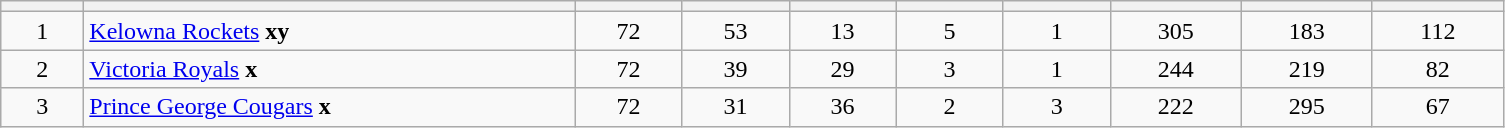<table class="wikitable sortable">
<tr>
<th style="width:3em"></th>
<th style="width:20em;" class="unsortable"></th>
<th style="width:4em;" class="unsortable"></th>
<th style="width:4em;"></th>
<th style="width:4em;"></th>
<th style="width:4em;"></th>
<th style="width:4em;"></th>
<th style="width:5em;"></th>
<th style="width:5em;"></th>
<th style="width:5em;"></th>
</tr>
<tr style="font-weight: ; text-align: center;">
<td>1</td>
<td style="text-align:left;"><a href='#'>Kelowna Rockets</a> <strong>xy</strong></td>
<td>72</td>
<td>53</td>
<td>13</td>
<td>5</td>
<td>1</td>
<td>305</td>
<td>183</td>
<td>112</td>
</tr>
<tr style="font-weight: ; text-align: center;">
<td>2</td>
<td style="text-align:left;"><a href='#'>Victoria Royals</a> <strong>x</strong></td>
<td>72</td>
<td>39</td>
<td>29</td>
<td>3</td>
<td>1</td>
<td>244</td>
<td>219</td>
<td>82</td>
</tr>
<tr style="font-weight: ; text-align: center;">
<td>3</td>
<td style="text-align:left;"><a href='#'>Prince George Cougars</a> <strong>x</strong></td>
<td>72</td>
<td>31</td>
<td>36</td>
<td>2</td>
<td>3</td>
<td>222</td>
<td>295</td>
<td>67</td>
</tr>
</table>
